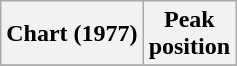<table class="wikitable sortable">
<tr>
<th align="center">Chart (1977)</th>
<th align="center">Peak<br>position</th>
</tr>
<tr>
</tr>
</table>
